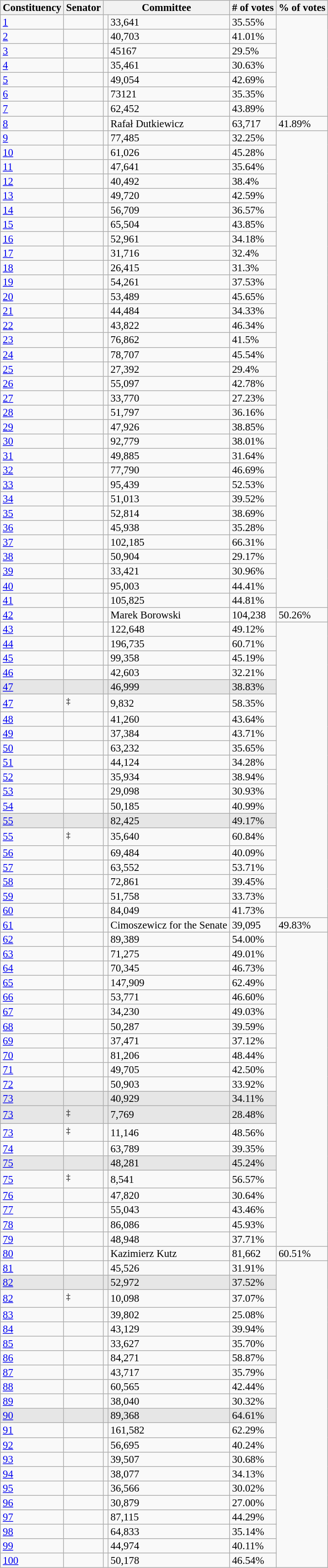<table class="wikitable sortable" style="font-size:95%;line-height:14px;">
<tr>
<th>Constituency</th>
<th>Senator</th>
<th colspan="2">Committee</th>
<th># of votes</th>
<th>% of votes</th>
</tr>
<tr>
<td><a href='#'>1</a></td>
<td></td>
<td></td>
<td>33,641</td>
<td>35.55%</td>
</tr>
<tr>
<td><a href='#'>2</a></td>
<td></td>
<td></td>
<td>40,703</td>
<td>41.01%</td>
</tr>
<tr>
<td><a href='#'>3</a></td>
<td></td>
<td></td>
<td>45167</td>
<td>29.5%</td>
</tr>
<tr>
<td><a href='#'>4</a></td>
<td></td>
<td></td>
<td>35,461</td>
<td>30.63%</td>
</tr>
<tr>
<td><a href='#'>5</a></td>
<td></td>
<td></td>
<td>49,054</td>
<td>42.69%</td>
</tr>
<tr>
<td><a href='#'>6</a></td>
<td></td>
<td></td>
<td>73121</td>
<td>35.35%</td>
</tr>
<tr>
<td><a href='#'>7</a></td>
<td></td>
<td></td>
<td>62,452</td>
<td>43.89%</td>
</tr>
<tr>
<td><a href='#'>8</a></td>
<td></td>
<td></td>
<td> Rafał Dutkiewicz</td>
<td>63,717</td>
<td>41.89%</td>
</tr>
<tr>
<td><a href='#'>9</a></td>
<td></td>
<td></td>
<td>77,485</td>
<td>32.25%</td>
</tr>
<tr>
<td><a href='#'>10</a></td>
<td></td>
<td></td>
<td>61,026</td>
<td>45.28%</td>
</tr>
<tr>
<td><a href='#'>11</a></td>
<td></td>
<td></td>
<td>47,641</td>
<td>35.64%</td>
</tr>
<tr>
<td><a href='#'>12</a></td>
<td></td>
<td></td>
<td>40,492</td>
<td>38.4%</td>
</tr>
<tr>
<td><a href='#'>13</a></td>
<td></td>
<td></td>
<td>49,720</td>
<td>42.59%</td>
</tr>
<tr>
<td><a href='#'>14</a></td>
<td></td>
<td></td>
<td>56,709</td>
<td>36.57%</td>
</tr>
<tr>
<td><a href='#'>15</a></td>
<td></td>
<td></td>
<td>65,504</td>
<td>43.85%</td>
</tr>
<tr>
<td><a href='#'>16</a></td>
<td></td>
<td></td>
<td>52,961</td>
<td>34.18%</td>
</tr>
<tr>
<td><a href='#'>17</a></td>
<td></td>
<td></td>
<td>31,716</td>
<td>32.4%</td>
</tr>
<tr>
<td><a href='#'>18</a></td>
<td></td>
<td></td>
<td>26,415</td>
<td>31.3%</td>
</tr>
<tr>
<td><a href='#'>19</a></td>
<td></td>
<td></td>
<td>54,261</td>
<td>37.53%</td>
</tr>
<tr>
<td><a href='#'>20</a></td>
<td></td>
<td></td>
<td>53,489</td>
<td>45.65%</td>
</tr>
<tr>
<td><a href='#'>21</a></td>
<td></td>
<td></td>
<td>44,484</td>
<td>34.33%</td>
</tr>
<tr>
<td><a href='#'>22</a></td>
<td></td>
<td></td>
<td>43,822</td>
<td>46.34%</td>
</tr>
<tr>
<td><a href='#'>23</a></td>
<td></td>
<td></td>
<td>76,862</td>
<td>41.5%</td>
</tr>
<tr>
<td><a href='#'>24</a></td>
<td></td>
<td></td>
<td>78,707</td>
<td>45.54%</td>
</tr>
<tr>
<td><a href='#'>25</a></td>
<td></td>
<td></td>
<td>27,392</td>
<td>29.4%</td>
</tr>
<tr>
<td><a href='#'>26</a></td>
<td></td>
<td></td>
<td>55,097</td>
<td>42.78%</td>
</tr>
<tr>
<td><a href='#'>27</a></td>
<td></td>
<td></td>
<td>33,770</td>
<td>27.23%</td>
</tr>
<tr>
<td><a href='#'>28</a></td>
<td></td>
<td></td>
<td>51,797</td>
<td>36.16%</td>
</tr>
<tr>
<td><a href='#'>29</a></td>
<td></td>
<td></td>
<td>47,926</td>
<td>38.85%</td>
</tr>
<tr>
<td><a href='#'>30</a></td>
<td></td>
<td></td>
<td>92,779</td>
<td>38.01%</td>
</tr>
<tr>
<td><a href='#'>31</a></td>
<td></td>
<td></td>
<td>49,885</td>
<td>31.64%</td>
</tr>
<tr>
<td><a href='#'>32</a></td>
<td></td>
<td></td>
<td>77,790</td>
<td>46.69%</td>
</tr>
<tr>
<td><a href='#'>33</a></td>
<td></td>
<td></td>
<td>95,439</td>
<td>52.53%</td>
</tr>
<tr>
<td><a href='#'>34</a></td>
<td></td>
<td></td>
<td>51,013</td>
<td>39.52%</td>
</tr>
<tr>
<td><a href='#'>35</a></td>
<td></td>
<td></td>
<td>52,814</td>
<td>38.69%</td>
</tr>
<tr>
<td><a href='#'>36</a></td>
<td></td>
<td></td>
<td>45,938</td>
<td>35.28%</td>
</tr>
<tr>
<td><a href='#'>37</a></td>
<td></td>
<td></td>
<td>102,185</td>
<td>66.31%</td>
</tr>
<tr>
<td><a href='#'>38</a></td>
<td></td>
<td></td>
<td>50,904</td>
<td>29.17%</td>
</tr>
<tr>
<td><a href='#'>39</a></td>
<td></td>
<td></td>
<td>33,421</td>
<td>30.96%</td>
</tr>
<tr>
<td><a href='#'>40</a></td>
<td></td>
<td></td>
<td>95,003</td>
<td>44.41%</td>
</tr>
<tr>
<td><a href='#'>41</a></td>
<td></td>
<td></td>
<td>105,825</td>
<td>44.81%</td>
</tr>
<tr>
<td><a href='#'>42</a></td>
<td></td>
<td></td>
<td> Marek Borowski</td>
<td>104,238</td>
<td>50.26%</td>
</tr>
<tr>
<td><a href='#'>43</a></td>
<td></td>
<td></td>
<td>122,648</td>
<td>49.12%</td>
</tr>
<tr>
<td><a href='#'>44</a></td>
<td></td>
<td></td>
<td>196,735</td>
<td>60.71%</td>
</tr>
<tr>
<td><a href='#'>45</a></td>
<td></td>
<td></td>
<td>99,358</td>
<td>45.19%</td>
</tr>
<tr>
<td><a href='#'>46</a></td>
<td></td>
<td></td>
<td>42,603</td>
<td>32.21%</td>
</tr>
<tr style="background: #E6E6E6;">
<td><a href='#'>47</a></td>
<td></td>
<td></td>
<td>46,999</td>
<td>38.83%</td>
</tr>
<tr>
<td><a href='#'>47</a></td>
<td><sup>‡</sup></td>
<td></td>
<td>9,832</td>
<td>58.35%</td>
</tr>
<tr>
<td><a href='#'>48</a></td>
<td></td>
<td></td>
<td>41,260</td>
<td>43.64%</td>
</tr>
<tr>
<td><a href='#'>49</a></td>
<td></td>
<td></td>
<td>37,384</td>
<td>43.71%</td>
</tr>
<tr>
<td><a href='#'>50</a></td>
<td></td>
<td></td>
<td>63,232</td>
<td>35.65%</td>
</tr>
<tr>
<td><a href='#'>51</a></td>
<td></td>
<td></td>
<td>44,124</td>
<td>34.28%</td>
</tr>
<tr>
<td><a href='#'>52</a></td>
<td></td>
<td></td>
<td>35,934</td>
<td>38.94%</td>
</tr>
<tr>
<td><a href='#'>53</a></td>
<td></td>
<td></td>
<td>29,098</td>
<td>30.93%</td>
</tr>
<tr>
<td><a href='#'>54</a></td>
<td></td>
<td></td>
<td>50,185</td>
<td>40.99%</td>
</tr>
<tr style="background: #E6E6E6;">
<td><a href='#'>55</a></td>
<td></td>
<td></td>
<td>82,425</td>
<td>49.17%</td>
</tr>
<tr>
<td><a href='#'>55</a></td>
<td><sup>‡</sup></td>
<td></td>
<td>35,640</td>
<td>60.84%</td>
</tr>
<tr>
<td><a href='#'>56</a></td>
<td></td>
<td></td>
<td>69,484</td>
<td>40.09%</td>
</tr>
<tr>
<td><a href='#'>57</a></td>
<td></td>
<td></td>
<td>63,552</td>
<td>53.71%</td>
</tr>
<tr>
<td><a href='#'>58</a></td>
<td></td>
<td></td>
<td>72,861</td>
<td>39.45%</td>
</tr>
<tr>
<td><a href='#'>59</a></td>
<td></td>
<td></td>
<td>51,758</td>
<td>33.73%</td>
</tr>
<tr>
<td><a href='#'>60</a></td>
<td></td>
<td></td>
<td>84,049</td>
<td>41.73%</td>
</tr>
<tr>
<td><a href='#'>61</a></td>
<td></td>
<td></td>
<td> Cimoszewicz for the Senate</td>
<td>39,095</td>
<td>49.83%</td>
</tr>
<tr>
<td><a href='#'>62</a></td>
<td></td>
<td></td>
<td>89,389</td>
<td>54.00%</td>
</tr>
<tr>
<td><a href='#'>63</a></td>
<td></td>
<td></td>
<td>71,275</td>
<td>49.01%</td>
</tr>
<tr>
<td><a href='#'>64</a></td>
<td></td>
<td></td>
<td>70,345</td>
<td>46.73%</td>
</tr>
<tr>
<td><a href='#'>65</a></td>
<td></td>
<td></td>
<td>147,909</td>
<td>62.49%</td>
</tr>
<tr>
<td><a href='#'>66</a></td>
<td></td>
<td></td>
<td>53,771</td>
<td>46.60%</td>
</tr>
<tr>
<td><a href='#'>67</a></td>
<td></td>
<td></td>
<td>34,230</td>
<td>49.03%</td>
</tr>
<tr>
<td><a href='#'>68</a></td>
<td></td>
<td></td>
<td>50,287</td>
<td>39.59%</td>
</tr>
<tr>
<td><a href='#'>69</a></td>
<td></td>
<td></td>
<td>37,471</td>
<td>37.12%</td>
</tr>
<tr>
<td><a href='#'>70</a></td>
<td></td>
<td></td>
<td>81,206</td>
<td>48.44%</td>
</tr>
<tr>
<td><a href='#'>71</a></td>
<td></td>
<td></td>
<td>49,705</td>
<td>42.50%</td>
</tr>
<tr>
<td><a href='#'>72</a></td>
<td></td>
<td></td>
<td>50,903</td>
<td>33.92%</td>
</tr>
<tr style="background: #E6E6E6;">
<td><a href='#'>73</a></td>
<td></td>
<td></td>
<td>40,929</td>
<td>34.11%</td>
</tr>
<tr style="background: #E6E6E6;">
<td><a href='#'>73</a></td>
<td><sup>‡</sup></td>
<td></td>
<td>7,769</td>
<td>28.48%</td>
</tr>
<tr>
<td><a href='#'>73</a></td>
<td><sup>‡</sup></td>
<td></td>
<td>11,146</td>
<td>48.56%</td>
</tr>
<tr>
<td><a href='#'>74</a></td>
<td></td>
<td></td>
<td>63,789</td>
<td>39.35%</td>
</tr>
<tr style="background: #E6E6E6;">
<td><a href='#'>75</a></td>
<td></td>
<td></td>
<td>48,281</td>
<td>45.24%</td>
</tr>
<tr>
<td><a href='#'>75</a></td>
<td><sup>‡</sup></td>
<td></td>
<td>8,541</td>
<td>56.57%</td>
</tr>
<tr>
<td><a href='#'>76</a></td>
<td></td>
<td></td>
<td>47,820</td>
<td>30.64%</td>
</tr>
<tr>
<td><a href='#'>77</a></td>
<td></td>
<td></td>
<td>55,043</td>
<td>43.46%</td>
</tr>
<tr>
<td><a href='#'>78</a></td>
<td></td>
<td></td>
<td>86,086</td>
<td>45.93%</td>
</tr>
<tr>
<td><a href='#'>79</a></td>
<td></td>
<td></td>
<td>48,948</td>
<td>37.71%</td>
</tr>
<tr>
<td><a href='#'>80</a></td>
<td></td>
<td></td>
<td> Kazimierz Kutz</td>
<td>81,662</td>
<td>60.51%</td>
</tr>
<tr>
<td><a href='#'>81</a></td>
<td></td>
<td></td>
<td>45,526</td>
<td>31.91%</td>
</tr>
<tr style="background: #E6E6E6;">
<td><a href='#'>82</a></td>
<td></td>
<td></td>
<td>52,972</td>
<td>37.52%</td>
</tr>
<tr>
<td><a href='#'>82</a></td>
<td><sup>‡</sup></td>
<td></td>
<td>10,098</td>
<td>37.07%</td>
</tr>
<tr>
<td><a href='#'>83</a></td>
<td></td>
<td></td>
<td>39,802</td>
<td>25.08%</td>
</tr>
<tr>
<td><a href='#'>84</a></td>
<td></td>
<td></td>
<td>43,129</td>
<td>39.94%</td>
</tr>
<tr>
<td><a href='#'>85</a></td>
<td></td>
<td></td>
<td>33,627</td>
<td>35.70%</td>
</tr>
<tr>
<td><a href='#'>86</a></td>
<td></td>
<td></td>
<td>84,271</td>
<td>58.87%</td>
</tr>
<tr>
<td><a href='#'>87</a></td>
<td></td>
<td></td>
<td>43,717</td>
<td>35.79%</td>
</tr>
<tr>
<td><a href='#'>88</a></td>
<td></td>
<td></td>
<td>60,565</td>
<td>42.44%</td>
</tr>
<tr>
<td><a href='#'>89</a></td>
<td></td>
<td></td>
<td>38,040</td>
<td>30.32%</td>
</tr>
<tr style="background: #E6E6E6;">
<td><a href='#'>90</a></td>
<td></td>
<td></td>
<td>89,368</td>
<td>64.61%</td>
</tr>
<tr>
<td><a href='#'>91</a></td>
<td></td>
<td></td>
<td>161,582</td>
<td>62.29%</td>
</tr>
<tr>
<td><a href='#'>92</a></td>
<td></td>
<td></td>
<td>56,695</td>
<td>40.24%</td>
</tr>
<tr>
<td><a href='#'>93</a></td>
<td></td>
<td></td>
<td>39,507</td>
<td>30.68%</td>
</tr>
<tr>
<td><a href='#'>94</a></td>
<td></td>
<td></td>
<td>38,077</td>
<td>34.13%</td>
</tr>
<tr>
<td><a href='#'>95</a></td>
<td></td>
<td></td>
<td>36,566</td>
<td>30.02%</td>
</tr>
<tr>
<td><a href='#'>96</a></td>
<td></td>
<td></td>
<td>30,879</td>
<td>27.00%</td>
</tr>
<tr>
<td><a href='#'>97</a></td>
<td></td>
<td></td>
<td>87,115</td>
<td>44.29%</td>
</tr>
<tr>
<td><a href='#'>98</a></td>
<td></td>
<td></td>
<td>64,833</td>
<td>35.14%</td>
</tr>
<tr>
<td><a href='#'>99</a></td>
<td></td>
<td></td>
<td>44,974</td>
<td>40.11%</td>
</tr>
<tr>
<td><a href='#'>100</a></td>
<td></td>
<td></td>
<td>50,178</td>
<td>46.54%</td>
</tr>
</table>
